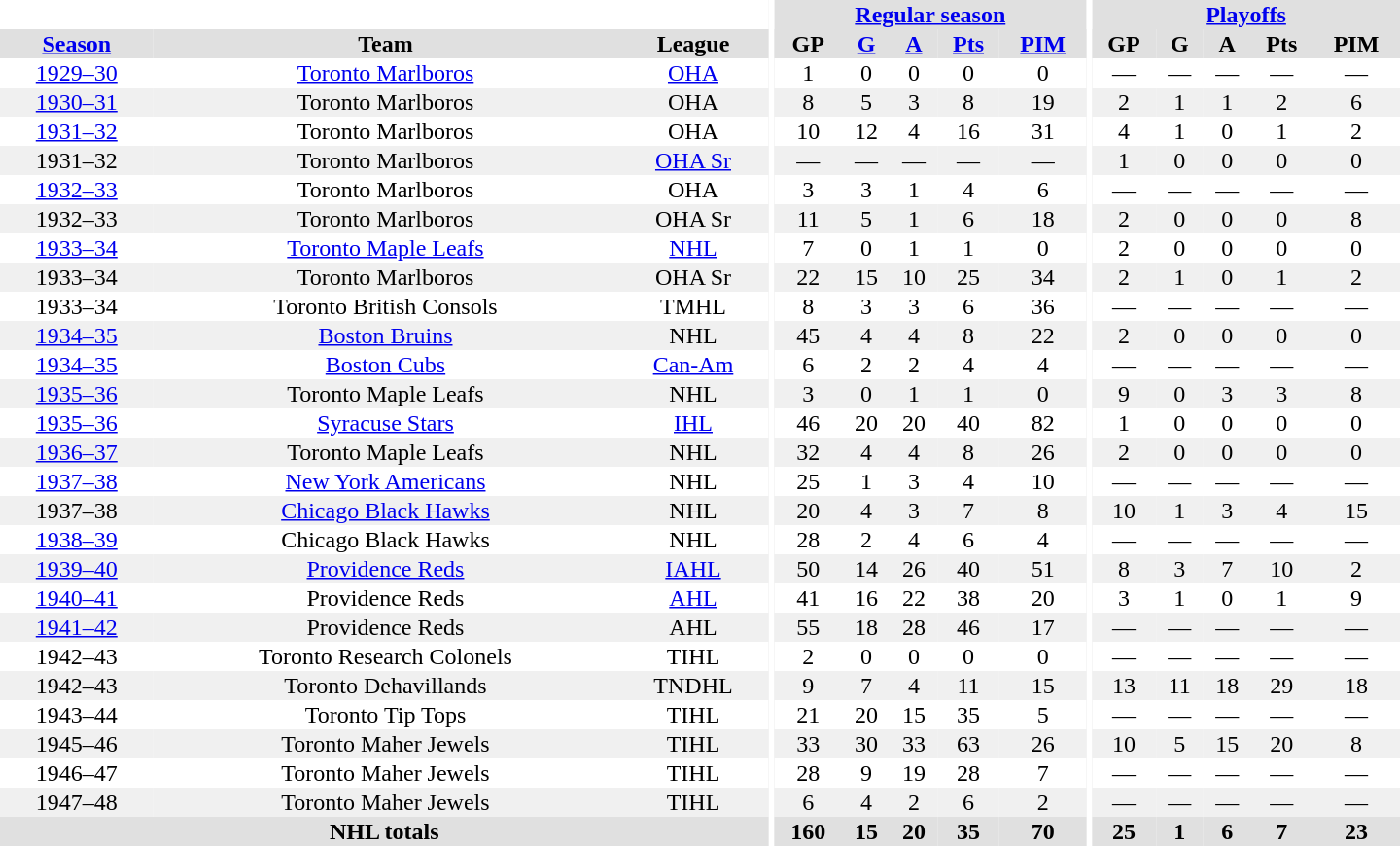<table border="0" cellpadding="1" cellspacing="0" style="text-align:center; width:60em">
<tr bgcolor="#e0e0e0">
<th colspan="3" bgcolor="#ffffff"></th>
<th rowspan="100" bgcolor="#ffffff"></th>
<th colspan="5"><a href='#'>Regular season</a></th>
<th rowspan="100" bgcolor="#ffffff"></th>
<th colspan="5"><a href='#'>Playoffs</a></th>
</tr>
<tr bgcolor="#e0e0e0">
<th><a href='#'>Season</a></th>
<th>Team</th>
<th>League</th>
<th>GP</th>
<th><a href='#'>G</a></th>
<th><a href='#'>A</a></th>
<th><a href='#'>Pts</a></th>
<th><a href='#'>PIM</a></th>
<th>GP</th>
<th>G</th>
<th>A</th>
<th>Pts</th>
<th>PIM</th>
</tr>
<tr>
<td><a href='#'>1929–30</a></td>
<td><a href='#'>Toronto Marlboros</a></td>
<td><a href='#'>OHA</a></td>
<td>1</td>
<td>0</td>
<td>0</td>
<td>0</td>
<td>0</td>
<td>—</td>
<td>—</td>
<td>—</td>
<td>—</td>
<td>—</td>
</tr>
<tr bgcolor="#f0f0f0">
<td><a href='#'>1930–31</a></td>
<td>Toronto Marlboros</td>
<td>OHA</td>
<td>8</td>
<td>5</td>
<td>3</td>
<td>8</td>
<td>19</td>
<td>2</td>
<td>1</td>
<td>1</td>
<td>2</td>
<td>6</td>
</tr>
<tr>
<td><a href='#'>1931–32</a></td>
<td>Toronto Marlboros</td>
<td>OHA</td>
<td>10</td>
<td>12</td>
<td>4</td>
<td>16</td>
<td>31</td>
<td>4</td>
<td>1</td>
<td>0</td>
<td>1</td>
<td>2</td>
</tr>
<tr bgcolor="#f0f0f0">
<td>1931–32</td>
<td>Toronto Marlboros</td>
<td><a href='#'>OHA Sr</a></td>
<td>—</td>
<td>—</td>
<td>—</td>
<td>—</td>
<td>—</td>
<td>1</td>
<td>0</td>
<td>0</td>
<td>0</td>
<td>0</td>
</tr>
<tr>
<td><a href='#'>1932–33</a></td>
<td>Toronto Marlboros</td>
<td>OHA</td>
<td>3</td>
<td>3</td>
<td>1</td>
<td>4</td>
<td>6</td>
<td>—</td>
<td>—</td>
<td>—</td>
<td>—</td>
<td>—</td>
</tr>
<tr bgcolor="#f0f0f0">
<td>1932–33</td>
<td>Toronto Marlboros</td>
<td>OHA Sr</td>
<td>11</td>
<td>5</td>
<td>1</td>
<td>6</td>
<td>18</td>
<td>2</td>
<td>0</td>
<td>0</td>
<td>0</td>
<td>8</td>
</tr>
<tr>
<td><a href='#'>1933–34</a></td>
<td><a href='#'>Toronto Maple Leafs</a></td>
<td><a href='#'>NHL</a></td>
<td>7</td>
<td>0</td>
<td>1</td>
<td>1</td>
<td>0</td>
<td>2</td>
<td>0</td>
<td>0</td>
<td>0</td>
<td>0</td>
</tr>
<tr bgcolor="#f0f0f0">
<td>1933–34</td>
<td>Toronto Marlboros</td>
<td>OHA Sr</td>
<td>22</td>
<td>15</td>
<td>10</td>
<td>25</td>
<td>34</td>
<td>2</td>
<td>1</td>
<td>0</td>
<td>1</td>
<td>2</td>
</tr>
<tr>
<td>1933–34</td>
<td>Toronto British Consols</td>
<td>TMHL</td>
<td>8</td>
<td>3</td>
<td>3</td>
<td>6</td>
<td>36</td>
<td>—</td>
<td>—</td>
<td>—</td>
<td>—</td>
<td>—</td>
</tr>
<tr bgcolor="#f0f0f0">
<td><a href='#'>1934–35</a></td>
<td><a href='#'>Boston Bruins</a></td>
<td>NHL</td>
<td>45</td>
<td>4</td>
<td>4</td>
<td>8</td>
<td>22</td>
<td>2</td>
<td>0</td>
<td>0</td>
<td>0</td>
<td>0</td>
</tr>
<tr>
<td><a href='#'>1934–35</a></td>
<td><a href='#'>Boston Cubs</a></td>
<td><a href='#'>Can-Am</a></td>
<td>6</td>
<td>2</td>
<td>2</td>
<td>4</td>
<td>4</td>
<td>—</td>
<td>—</td>
<td>—</td>
<td>—</td>
<td>—</td>
</tr>
<tr bgcolor="#f0f0f0">
<td><a href='#'>1935–36</a></td>
<td>Toronto Maple Leafs</td>
<td>NHL</td>
<td>3</td>
<td>0</td>
<td>1</td>
<td>1</td>
<td>0</td>
<td>9</td>
<td>0</td>
<td>3</td>
<td>3</td>
<td>8</td>
</tr>
<tr>
<td><a href='#'>1935–36</a></td>
<td><a href='#'>Syracuse Stars</a></td>
<td><a href='#'>IHL</a></td>
<td>46</td>
<td>20</td>
<td>20</td>
<td>40</td>
<td>82</td>
<td>1</td>
<td>0</td>
<td>0</td>
<td>0</td>
<td>0</td>
</tr>
<tr bgcolor="#f0f0f0">
<td><a href='#'>1936–37</a></td>
<td>Toronto Maple Leafs</td>
<td>NHL</td>
<td>32</td>
<td>4</td>
<td>4</td>
<td>8</td>
<td>26</td>
<td>2</td>
<td>0</td>
<td>0</td>
<td>0</td>
<td>0</td>
</tr>
<tr>
<td><a href='#'>1937–38</a></td>
<td><a href='#'>New York Americans</a></td>
<td>NHL</td>
<td>25</td>
<td>1</td>
<td>3</td>
<td>4</td>
<td>10</td>
<td>—</td>
<td>—</td>
<td>—</td>
<td>—</td>
<td>—</td>
</tr>
<tr bgcolor="#f0f0f0">
<td>1937–38</td>
<td><a href='#'>Chicago Black Hawks</a></td>
<td>NHL</td>
<td>20</td>
<td>4</td>
<td>3</td>
<td>7</td>
<td>8</td>
<td>10</td>
<td>1</td>
<td>3</td>
<td>4</td>
<td>15</td>
</tr>
<tr>
<td><a href='#'>1938–39</a></td>
<td>Chicago Black Hawks</td>
<td>NHL</td>
<td>28</td>
<td>2</td>
<td>4</td>
<td>6</td>
<td>4</td>
<td>—</td>
<td>—</td>
<td>—</td>
<td>—</td>
<td>—</td>
</tr>
<tr bgcolor="#f0f0f0">
<td><a href='#'>1939–40</a></td>
<td><a href='#'>Providence Reds</a></td>
<td><a href='#'>IAHL</a></td>
<td>50</td>
<td>14</td>
<td>26</td>
<td>40</td>
<td>51</td>
<td>8</td>
<td>3</td>
<td>7</td>
<td>10</td>
<td>2</td>
</tr>
<tr>
<td><a href='#'>1940–41</a></td>
<td>Providence Reds</td>
<td><a href='#'>AHL</a></td>
<td>41</td>
<td>16</td>
<td>22</td>
<td>38</td>
<td>20</td>
<td>3</td>
<td>1</td>
<td>0</td>
<td>1</td>
<td>9</td>
</tr>
<tr bgcolor="#f0f0f0">
<td><a href='#'>1941–42</a></td>
<td>Providence Reds</td>
<td>AHL</td>
<td>55</td>
<td>18</td>
<td>28</td>
<td>46</td>
<td>17</td>
<td>—</td>
<td>—</td>
<td>—</td>
<td>—</td>
<td>—</td>
</tr>
<tr>
<td>1942–43</td>
<td>Toronto Research Colonels</td>
<td>TIHL</td>
<td>2</td>
<td>0</td>
<td>0</td>
<td>0</td>
<td>0</td>
<td>—</td>
<td>—</td>
<td>—</td>
<td>—</td>
<td>—</td>
</tr>
<tr bgcolor="#f0f0f0">
<td>1942–43</td>
<td>Toronto Dehavillands</td>
<td>TNDHL</td>
<td>9</td>
<td>7</td>
<td>4</td>
<td>11</td>
<td>15</td>
<td>13</td>
<td>11</td>
<td>18</td>
<td>29</td>
<td>18</td>
</tr>
<tr>
<td>1943–44</td>
<td>Toronto Tip Tops</td>
<td>TIHL</td>
<td>21</td>
<td>20</td>
<td>15</td>
<td>35</td>
<td>5</td>
<td>—</td>
<td>—</td>
<td>—</td>
<td>—</td>
<td>—</td>
</tr>
<tr bgcolor="#f0f0f0">
<td>1945–46</td>
<td>Toronto Maher Jewels</td>
<td>TIHL</td>
<td>33</td>
<td>30</td>
<td>33</td>
<td>63</td>
<td>26</td>
<td>10</td>
<td>5</td>
<td>15</td>
<td>20</td>
<td>8</td>
</tr>
<tr>
<td>1946–47</td>
<td>Toronto Maher Jewels</td>
<td>TIHL</td>
<td>28</td>
<td>9</td>
<td>19</td>
<td>28</td>
<td>7</td>
<td>—</td>
<td>—</td>
<td>—</td>
<td>—</td>
<td>—</td>
</tr>
<tr bgcolor="#f0f0f0">
<td>1947–48</td>
<td>Toronto Maher Jewels</td>
<td>TIHL</td>
<td>6</td>
<td>4</td>
<td>2</td>
<td>6</td>
<td>2</td>
<td>—</td>
<td>—</td>
<td>—</td>
<td>—</td>
<td>—</td>
</tr>
<tr bgcolor="#e0e0e0">
<th colspan="3">NHL totals</th>
<th>160</th>
<th>15</th>
<th>20</th>
<th>35</th>
<th>70</th>
<th>25</th>
<th>1</th>
<th>6</th>
<th>7</th>
<th>23</th>
</tr>
</table>
